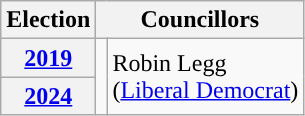<table class="wikitable">
<tr>
<th>Election</th>
<th colspan="2">Councillors</th>
</tr>
<tr>
<th><a href='#'>2019</a></th>
<td rowspan="5" style="background-color: "></td>
<td rowspan="2">Robin Legg<br>(<a href='#'>Liberal Democrat</a>)</td>
</tr>
<tr>
<th><a href='#'>2024</a></th>
</tr>
</table>
